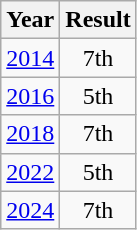<table class="wikitable" style="text-align:center">
<tr>
<th>Year</th>
<th>Result</th>
</tr>
<tr>
<td><a href='#'>2014</a></td>
<td>7th</td>
</tr>
<tr>
<td><a href='#'>2016</a></td>
<td>5th</td>
</tr>
<tr>
<td><a href='#'>2018</a></td>
<td>7th</td>
</tr>
<tr>
<td><a href='#'>2022</a></td>
<td>5th</td>
</tr>
<tr>
<td><a href='#'>2024</a></td>
<td>7th</td>
</tr>
</table>
